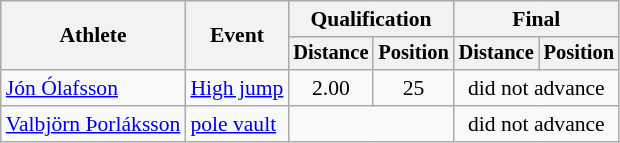<table class=wikitable style="font-size:90%">
<tr>
<th rowspan="2">Athlete</th>
<th rowspan="2">Event</th>
<th colspan="2">Qualification</th>
<th colspan="2">Final</th>
</tr>
<tr style="font-size:95%">
<th>Distance</th>
<th>Position</th>
<th>Distance</th>
<th>Position</th>
</tr>
<tr align=center>
<td align=left><a href='#'>Jón Ólafsson</a></td>
<td align=left><a href='#'>High jump</a></td>
<td>2.00</td>
<td>25</td>
<td colspan="2">did not advance</td>
</tr>
<tr align=center>
<td align=left><a href='#'>Valbjörn Þorláksson</a></td>
<td align=left><a href='#'>pole vault</a></td>
<td colspan="2"></td>
<td colspan="2">did not advance</td>
</tr>
</table>
